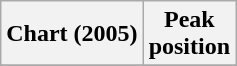<table class="wikitable sortable plainrowheaders">
<tr>
<th>Chart (2005)</th>
<th>Peak<br>position</th>
</tr>
<tr>
</tr>
</table>
